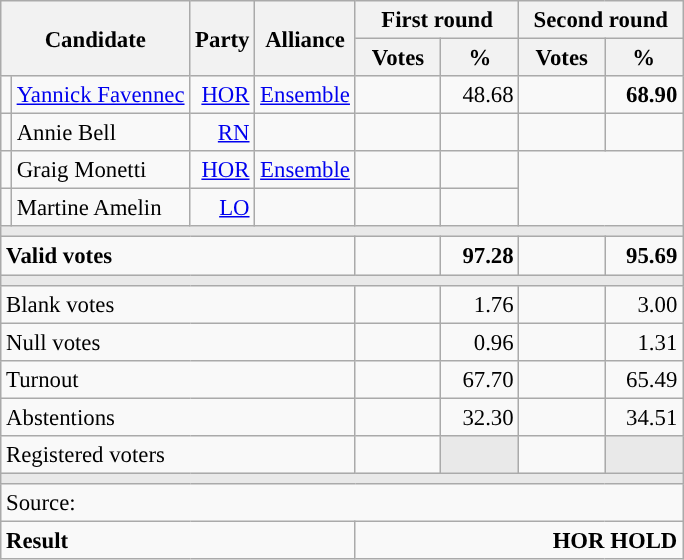<table class="wikitable" style="text-align:right;font-size:95%;">
<tr>
<th colspan="2" rowspan="2">Candidate</th>
<th colspan="1" rowspan="2">Party</th>
<th colspan="1" rowspan="2">Alliance</th>
<th colspan="2">First round</th>
<th colspan="2">Second round</th>
</tr>
<tr>
<th style="width:50px;">Votes</th>
<th style="width:45px;">%</th>
<th style="width:50px;">Votes</th>
<th style="width:45px;">%</th>
</tr>
<tr>
<td style="color:inherit;background:"></td>
<td style="text-align:left;"><a href='#'>Yannick Favennec</a></td>
<td><a href='#'>HOR</a></td>
<td><a href='#'>Ensemble</a></td>
<td></td>
<td>48.68</td>
<td><strong></strong></td>
<td><strong>68.90</strong></td>
</tr>
<tr>
<td style="color:inherit;background:"></td>
<td style="text-align:left;">Annie Bell</td>
<td><a href='#'>RN</a></td>
<td></td>
<td></td>
<td></td>
<td></td>
<td></td>
</tr>
<tr>
<td style="color:inherit;background:"></td>
<td style="text-align:left;">Graig Monetti</td>
<td><a href='#'>HOR</a></td>
<td><a href='#'>Ensemble</a></td>
<td></td>
<td></td>
</tr>
<tr>
<td style="color:inherit;background:"></td>
<td style="text-align:left;">Martine Amelin</td>
<td><a href='#'>LO</a></td>
<td></td>
<td></td>
<td></td>
</tr>
<tr>
<td colspan="8" style="background:#E9E9E9;"></td>
</tr>
<tr style="font-weight:bold;">
<td colspan="4" style="text-align:left;">Valid votes</td>
<td></td>
<td>97.28</td>
<td></td>
<td>95.69</td>
</tr>
<tr>
<td colspan="8" style="background:#E9E9E9;"></td>
</tr>
<tr>
<td colspan="4" style="text-align:left;">Blank votes</td>
<td></td>
<td>1.76</td>
<td></td>
<td>3.00</td>
</tr>
<tr>
<td colspan="4" style="text-align:left;">Null votes</td>
<td></td>
<td>0.96</td>
<td></td>
<td>1.31</td>
</tr>
<tr>
<td colspan="4" style="text-align:left;">Turnout</td>
<td></td>
<td>67.70</td>
<td></td>
<td>65.49</td>
</tr>
<tr>
<td colspan="4" style="text-align:left;">Abstentions</td>
<td></td>
<td>32.30</td>
<td></td>
<td>34.51</td>
</tr>
<tr>
<td colspan="4" style="text-align:left;">Registered voters</td>
<td></td>
<td style="background:#E9E9E9;"></td>
<td></td>
<td style="background:#E9E9E9;"></td>
</tr>
<tr>
<td colspan="8" style="background:#E9E9E9;"></td>
</tr>
<tr>
<td colspan="8" style="text-align:left;">Source: </td>
</tr>
<tr style="font-weight:bold">
<td colspan="4" style="text-align:left;">Result</td>
<td colspan="4" style="background-color:">HOR HOLD</td>
</tr>
</table>
